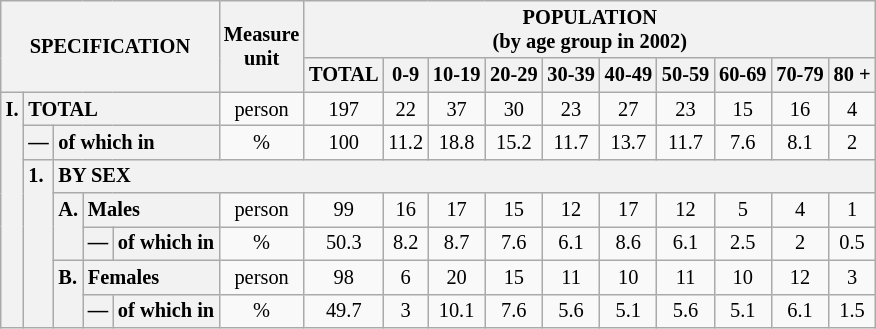<table class="wikitable" style="font-size:85%; text-align:center">
<tr>
<th rowspan="2" colspan="5">SPECIFICATION</th>
<th rowspan="2">Measure<br> unit</th>
<th colspan="10" rowspan="1">POPULATION<br> (by age group in 2002)</th>
</tr>
<tr>
<th>TOTAL</th>
<th>0-9</th>
<th>10-19</th>
<th>20-29</th>
<th>30-39</th>
<th>40-49</th>
<th>50-59</th>
<th>60-69</th>
<th>70-79</th>
<th>80 +</th>
</tr>
<tr>
<th style="text-align:left" valign="top" rowspan="7">I.</th>
<th style="text-align:left" colspan="4">TOTAL</th>
<td>person</td>
<td>197</td>
<td>22</td>
<td>37</td>
<td>30</td>
<td>23</td>
<td>27</td>
<td>23</td>
<td>15</td>
<td>16</td>
<td>4</td>
</tr>
<tr>
<th style="text-align:left" valign="top">—</th>
<th style="text-align:left" colspan="3">of which in</th>
<td>%</td>
<td>100</td>
<td>11.2</td>
<td>18.8</td>
<td>15.2</td>
<td>11.7</td>
<td>13.7</td>
<td>11.7</td>
<td>7.6</td>
<td>8.1</td>
<td>2</td>
</tr>
<tr>
<th style="text-align:left" valign="top" rowspan="5">1.</th>
<th style="text-align:left" colspan="14">BY SEX</th>
</tr>
<tr>
<th style="text-align:left" valign="top" rowspan="2">A.</th>
<th style="text-align:left" colspan="2">Males</th>
<td>person</td>
<td>99</td>
<td>16</td>
<td>17</td>
<td>15</td>
<td>12</td>
<td>17</td>
<td>12</td>
<td>5</td>
<td>4</td>
<td>1</td>
</tr>
<tr>
<th style="text-align:left" valign="top">—</th>
<th style="text-align:left" colspan="1">of which in</th>
<td>%</td>
<td>50.3</td>
<td>8.2</td>
<td>8.7</td>
<td>7.6</td>
<td>6.1</td>
<td>8.6</td>
<td>6.1</td>
<td>2.5</td>
<td>2</td>
<td>0.5</td>
</tr>
<tr>
<th style="text-align:left" valign="top" rowspan="2">B.</th>
<th style="text-align:left" colspan="2">Females</th>
<td>person</td>
<td>98</td>
<td>6</td>
<td>20</td>
<td>15</td>
<td>11</td>
<td>10</td>
<td>11</td>
<td>10</td>
<td>12</td>
<td>3</td>
</tr>
<tr>
<th style="text-align:left" valign="top">—</th>
<th style="text-align:left" colspan="1">of which in</th>
<td>%</td>
<td>49.7</td>
<td>3</td>
<td>10.1</td>
<td>7.6</td>
<td>5.6</td>
<td>5.1</td>
<td>5.6</td>
<td>5.1</td>
<td>6.1</td>
<td>1.5</td>
</tr>
</table>
